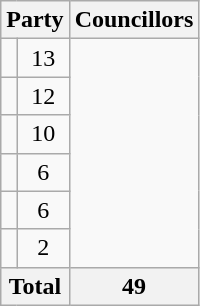<table class="wikitable">
<tr>
<th colspan="2">Party</th>
<th>Councillors</th>
</tr>
<tr>
<td></td>
<td align=center>13</td>
</tr>
<tr>
<td></td>
<td align=center>12</td>
</tr>
<tr>
<td></td>
<td align=center>10</td>
</tr>
<tr>
<td></td>
<td align=center>6</td>
</tr>
<tr>
<td></td>
<td align=center>6</td>
</tr>
<tr>
<td></td>
<td align=center>2</td>
</tr>
<tr>
<th colspan=2>Total</th>
<th>49</th>
</tr>
</table>
